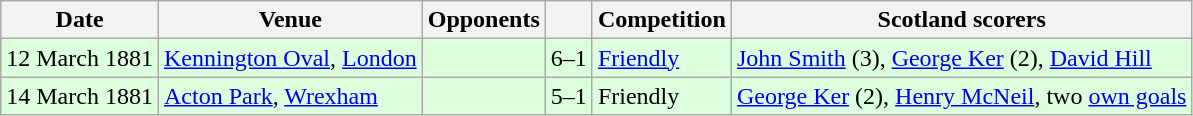<table class="wikitable">
<tr>
<th>Date</th>
<th>Venue</th>
<th>Opponents</th>
<th></th>
<th>Competition</th>
<th>Scotland scorers</th>
</tr>
<tr bgcolor=#ddffdd>
<td>12 March 1881</td>
<td><a href='#'>Kennington Oval</a>, <a href='#'>London</a></td>
<td></td>
<td align=center>6–1</td>
<td><a href='#'>Friendly</a></td>
<td><a href='#'>John Smith</a> (3), <a href='#'>George Ker</a> (2), <a href='#'>David Hill</a></td>
</tr>
<tr bgcolor=#ddffdd>
<td>14 March 1881</td>
<td><a href='#'>Acton Park</a>, <a href='#'>Wrexham</a></td>
<td></td>
<td align=center>5–1</td>
<td>Friendly</td>
<td><a href='#'>George Ker</a> (2), <a href='#'>Henry McNeil</a>, two <a href='#'>own goals</a></td>
</tr>
</table>
